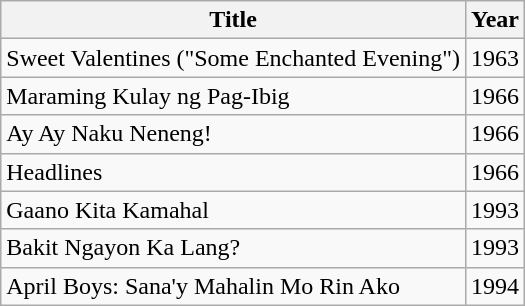<table class="wikitable">
<tr>
<th>Title</th>
<th>Year</th>
</tr>
<tr>
<td>Sweet Valentines ("Some Enchanted Evening")</td>
<td>1963</td>
</tr>
<tr>
<td>Maraming Kulay ng Pag-Ibig</td>
<td>1966</td>
</tr>
<tr>
<td>Ay Ay Naku Neneng!</td>
<td>1966</td>
</tr>
<tr>
<td>Headlines</td>
<td>1966</td>
</tr>
<tr>
<td>Gaano Kita Kamahal</td>
<td>1993</td>
</tr>
<tr>
<td>Bakit Ngayon Ka Lang?</td>
<td>1993</td>
</tr>
<tr>
<td>April Boys: Sana'y Mahalin Mo Rin Ako</td>
<td>1994</td>
</tr>
</table>
